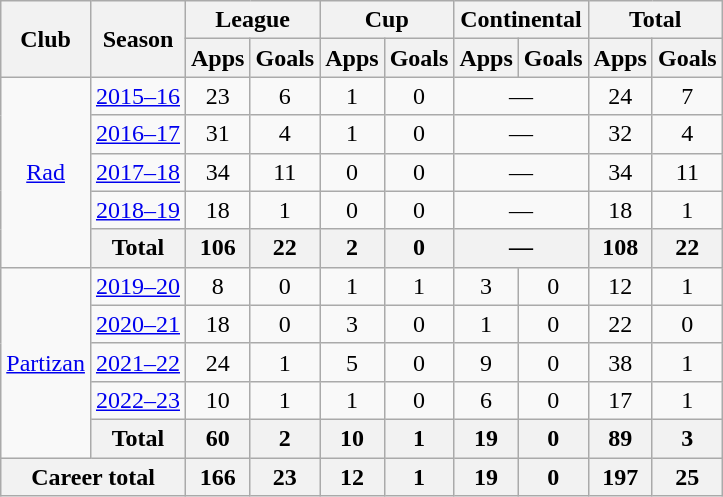<table class="wikitable" style="text-align:center">
<tr>
<th rowspan="2">Club</th>
<th rowspan="2">Season</th>
<th colspan="2">League</th>
<th colspan="2">Cup</th>
<th colspan="2">Continental</th>
<th colspan="2">Total</th>
</tr>
<tr>
<th>Apps</th>
<th>Goals</th>
<th>Apps</th>
<th>Goals</th>
<th>Apps</th>
<th>Goals</th>
<th>Apps</th>
<th>Goals</th>
</tr>
<tr>
<td rowspan="5"><a href='#'>Rad</a></td>
<td><a href='#'>2015–16</a></td>
<td>23</td>
<td>6</td>
<td>1</td>
<td>0</td>
<td colspan="2">—</td>
<td>24</td>
<td>7</td>
</tr>
<tr>
<td><a href='#'>2016–17</a></td>
<td>31</td>
<td>4</td>
<td>1</td>
<td>0</td>
<td colspan="2">—</td>
<td>32</td>
<td>4</td>
</tr>
<tr>
<td><a href='#'>2017–18</a></td>
<td>34</td>
<td>11</td>
<td>0</td>
<td>0</td>
<td colspan="2">—</td>
<td>34</td>
<td>11</td>
</tr>
<tr>
<td><a href='#'>2018–19</a></td>
<td>18</td>
<td>1</td>
<td>0</td>
<td>0</td>
<td colspan="2">—</td>
<td>18</td>
<td>1</td>
</tr>
<tr>
<th>Total</th>
<th>106</th>
<th>22</th>
<th>2</th>
<th>0</th>
<th colspan="2">—</th>
<th>108</th>
<th>22</th>
</tr>
<tr>
<td rowspan="5"><a href='#'>Partizan</a></td>
<td><a href='#'>2019–20</a></td>
<td>8</td>
<td>0</td>
<td>1</td>
<td>1</td>
<td>3</td>
<td>0</td>
<td>12</td>
<td>1</td>
</tr>
<tr>
<td><a href='#'>2020–21</a></td>
<td>18</td>
<td>0</td>
<td>3</td>
<td>0</td>
<td>1</td>
<td>0</td>
<td>22</td>
<td>0</td>
</tr>
<tr>
<td><a href='#'>2021–22</a></td>
<td>24</td>
<td>1</td>
<td>5</td>
<td>0</td>
<td>9</td>
<td>0</td>
<td>38</td>
<td>1</td>
</tr>
<tr>
<td><a href='#'>2022–23</a></td>
<td>10</td>
<td>1</td>
<td>1</td>
<td>0</td>
<td>6</td>
<td>0</td>
<td>17</td>
<td>1</td>
</tr>
<tr>
<th>Total</th>
<th>60</th>
<th>2</th>
<th>10</th>
<th>1</th>
<th>19</th>
<th>0</th>
<th>89</th>
<th>3</th>
</tr>
<tr>
<th colspan="2">Career total</th>
<th>166</th>
<th>23</th>
<th>12</th>
<th>1</th>
<th>19</th>
<th>0</th>
<th>197</th>
<th>25</th>
</tr>
</table>
